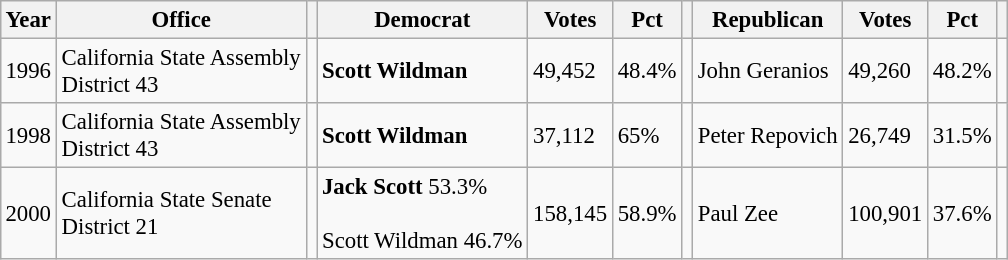<table class="wikitable" style="margin:0.5em ; font-size:95%">
<tr>
<th>Year</th>
<th>Office</th>
<th></th>
<th>Democrat</th>
<th>Votes</th>
<th>Pct</th>
<th></th>
<th>Republican</th>
<th>Votes</th>
<th>Pct</th>
<th></th>
</tr>
<tr>
<td>1996</td>
<td>California State Assembly<br> District 43</td>
<td></td>
<td><strong>Scott Wildman</strong></td>
<td>49,452</td>
<td>48.4%</td>
<td></td>
<td>John Geranios</td>
<td>49,260</td>
<td>48.2%</td>
<td></td>
</tr>
<tr>
<td>1998</td>
<td>California State Assembly<br> District 43</td>
<td></td>
<td><strong>Scott Wildman</strong></td>
<td>37,112</td>
<td>65%</td>
<td></td>
<td>Peter Repovich</td>
<td>26,749</td>
<td>31.5%</td>
<td></td>
</tr>
<tr>
<td>2000</td>
<td>California State Senate<br> District 21</td>
<td></td>
<td><strong>Jack Scott</strong> 53.3%<br><br>Scott Wildman 46.7%</td>
<td>158,145</td>
<td>58.9%</td>
<td></td>
<td>Paul Zee</td>
<td>100,901</td>
<td>37.6%</td>
<td></td>
</tr>
</table>
